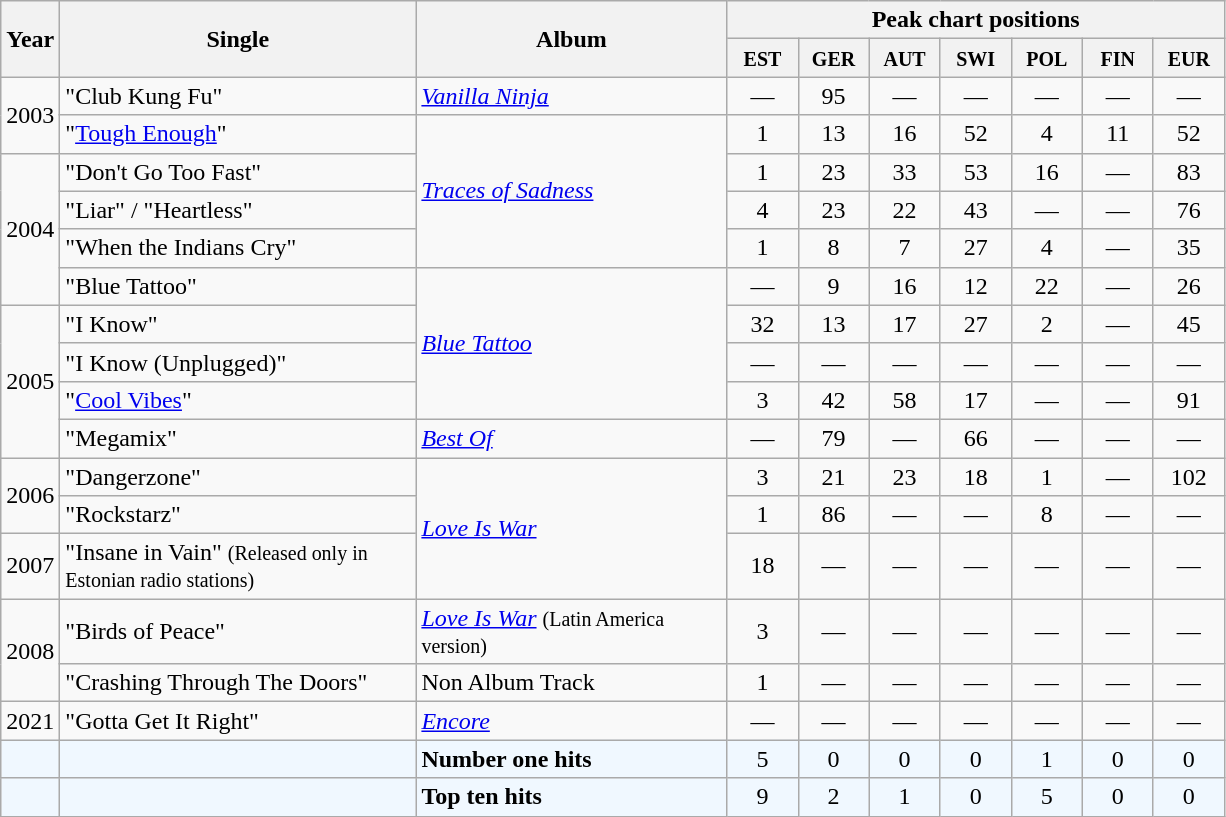<table class="wikitable">
<tr>
<th width="28" rowspan="2">Year</th>
<th width="230" rowspan="2">Single</th>
<th width="200" rowspan="2">Album</th>
<th colspan="7">Peak chart positions</th>
</tr>
<tr>
<th width="40"><small>EST</small></th>
<th width="40"><small>GER</small></th>
<th width="40"><small>AUT</small></th>
<th width="40"><small>SWI</small></th>
<th width="40"><small>POL</small></th>
<th width="40"><small>FIN</small></th>
<th width="40"><small>EUR</small></th>
</tr>
<tr>
<td align="left" rowspan="2">2003</td>
<td align="left">"Club Kung Fu"</td>
<td align="left"><em><a href='#'>Vanilla Ninja</a></em></td>
<td align="center">—</td>
<td align="center">95</td>
<td align="center">—</td>
<td align="center">—</td>
<td align="center">—</td>
<td align="center">—</td>
<td align="center">—</td>
</tr>
<tr>
<td align="left">"<a href='#'>Tough Enough</a>"</td>
<td align="left" rowspan="4"><em><a href='#'>Traces of Sadness</a></em></td>
<td align="center">1</td>
<td align="center">13</td>
<td align="center">16</td>
<td align="center">52</td>
<td align="center">4</td>
<td align="center">11</td>
<td align="center">52</td>
</tr>
<tr>
<td align="left" rowspan="4">2004</td>
<td align="left">"Don't Go Too Fast"</td>
<td align="center">1</td>
<td align="center">23</td>
<td align="center">33</td>
<td align="center">53</td>
<td align="center">16</td>
<td align="center">—</td>
<td align="center">83</td>
</tr>
<tr>
<td align="left">"Liar" / "Heartless"</td>
<td align="center">4</td>
<td align="center">23</td>
<td align="center">22</td>
<td align="center">43</td>
<td align="center">—</td>
<td align="center">—</td>
<td align="center">76</td>
</tr>
<tr>
<td align="left">"When the Indians Cry"</td>
<td align="center">1</td>
<td align="center">8</td>
<td align="center">7</td>
<td align="center">27</td>
<td align="center">4</td>
<td align="center">—</td>
<td align="center">35</td>
</tr>
<tr>
<td align="left">"Blue Tattoo"</td>
<td align="left" rowspan="4"><em><a href='#'>Blue Tattoo</a></em></td>
<td align="center">—</td>
<td align="center">9</td>
<td align="center">16</td>
<td align="center">12</td>
<td align="center">22</td>
<td align="center">—</td>
<td align="center">26</td>
</tr>
<tr>
<td align="left" rowspan="4">2005</td>
<td align="left">"I Know"</td>
<td align="center">32</td>
<td align="center">13</td>
<td align="center">17</td>
<td align="center">27</td>
<td align="center">2</td>
<td align="center">—</td>
<td align="center">45</td>
</tr>
<tr>
<td align="left">"I Know (Unplugged)"</td>
<td align="center">—</td>
<td align="center">—</td>
<td align="center">—</td>
<td align="center">—</td>
<td align="center">—</td>
<td align="center">—</td>
<td align="center">—</td>
</tr>
<tr>
<td align="left">"<a href='#'>Cool Vibes</a>"</td>
<td align="center">3</td>
<td align="center">42</td>
<td align="center">58</td>
<td align="center">17</td>
<td align="center">—</td>
<td align="center">—</td>
<td align="center">91</td>
</tr>
<tr>
<td align="left">"Megamix"</td>
<td align="left"><em><a href='#'>Best Of</a></em></td>
<td align="center">—</td>
<td align="center">79</td>
<td align="center">—</td>
<td align="center">66</td>
<td align="center">—</td>
<td align="center">—</td>
<td align="center">—</td>
</tr>
<tr>
<td align="left" rowspan="2">2006</td>
<td align="left">"Dangerzone"</td>
<td align="left" rowspan="3"><em><a href='#'>Love Is War</a></em></td>
<td align="center">3</td>
<td align="center">21</td>
<td align="center">23</td>
<td align="center">18</td>
<td align="center">1</td>
<td align="center">—</td>
<td align="center">102</td>
</tr>
<tr>
<td align="left">"Rockstarz"</td>
<td align="center">1</td>
<td align="center">86</td>
<td align="center">—</td>
<td align="center">—</td>
<td align="center">8</td>
<td align="center">—</td>
<td align="center">—</td>
</tr>
<tr>
<td align="left">2007</td>
<td align="left">"Insane in Vain" <small>(Released only in Estonian radio stations)</small></td>
<td align="center">18</td>
<td align="center">—</td>
<td align="center">—</td>
<td align="center">—</td>
<td align="center">—</td>
<td align="center">—</td>
<td align="center">—</td>
</tr>
<tr>
<td align="left" rowspan="2">2008</td>
<td align="left">"Birds of Peace"</td>
<td align="left"><em><a href='#'>Love Is War</a></em> <small>(Latin America version)</small></td>
<td align="center">3</td>
<td align="center">—</td>
<td align="center">—</td>
<td align="center">—</td>
<td align="center">—</td>
<td align="center">—</td>
<td align="center">—</td>
</tr>
<tr>
<td align="left">"Crashing Through The Doors"</td>
<td align="left">Non Album Track</td>
<td align="center">1</td>
<td align="center">—</td>
<td align="center">—</td>
<td align="center">—</td>
<td align="center">—</td>
<td align="center">—</td>
<td align="center">—</td>
</tr>
<tr>
<td align="left" rowspan="1">2021</td>
<td align="left">"Gotta Get It Right"</td>
<td align="left"><em><a href='#'>Encore</a></em></td>
<td align="center">—</td>
<td align="center">—</td>
<td align="center">—</td>
<td align="center">—</td>
<td align="center">—</td>
<td align="center">—</td>
<td align="center">—</td>
</tr>
<tr bgcolor="#F0F8FF">
<td></td>
<td></td>
<td><strong>Number one hits</strong></td>
<td align="center" valign="top" width="30">5</td>
<td align="center" valign="top" width="30">0</td>
<td align="center" valign="top" width="30">0</td>
<td align="center" valign="top" width="30">0</td>
<td align="center" valign="top" width="30">1</td>
<td align="center" valign="top" width="30">0</td>
<td align="center" valign="top" width="30">0</td>
</tr>
<tr bgcolor="#F0F8FF">
<td></td>
<td></td>
<td><strong>Top ten hits</strong></td>
<td align="center" valign="top" width="30">9</td>
<td align="center" valign="top" width="30">2</td>
<td align="center" valign="top" width="30">1</td>
<td align="center" valign="top" width="30">0</td>
<td align="center" valign="top" width="30">5</td>
<td align="center" valign="top" width="30">0</td>
<td align="center" valign="top" width="30">0</td>
</tr>
</table>
